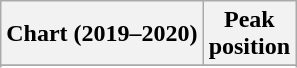<table class="wikitable sortable plainrowheaders">
<tr>
<th>Chart (2019–2020)</th>
<th>Peak<br>position</th>
</tr>
<tr>
</tr>
<tr>
</tr>
<tr>
</tr>
<tr>
</tr>
<tr>
</tr>
</table>
